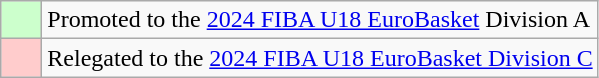<table class="wikitable">
<tr>
<td width=20px bgcolor="#ccffcc"></td>
<td>Promoted to the <a href='#'>2024 FIBA U18 EuroBasket</a> Division A</td>
</tr>
<tr>
<td bgcolor="#ffcccc"></td>
<td>Relegated to the <a href='#'>2024 FIBA U18 EuroBasket Division C</a></td>
</tr>
</table>
